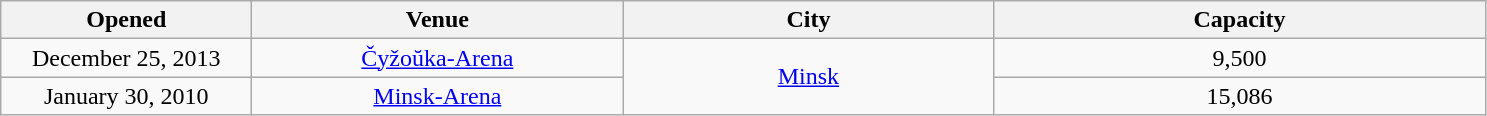<table class="sortable wikitable" style="text-align:center;">
<tr>
<th scope="col" style="width:10em;">Opened</th>
<th scope="col" style="width:15em;">Venue</th>
<th scope="col" style="width:15em;">City</th>
<th scope="col" style="width:20em;">Capacity</th>
</tr>
<tr>
<td>December 25, 2013</td>
<td><a href='#'>Čyžoŭka-Arena</a></td>
<td rowspan="2"><a href='#'>Minsk</a></td>
<td>9,500</td>
</tr>
<tr>
<td>January 30, 2010</td>
<td><a href='#'>Minsk-Arena</a></td>
<td>15,086</td>
</tr>
</table>
